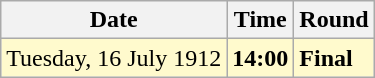<table class="wikitable">
<tr>
<th>Date</th>
<th>Time</th>
<th>Round</th>
</tr>
<tr style=background:lemonchiffon>
<td>Tuesday, 16 July 1912</td>
<td><strong>14:00</strong></td>
<td><strong>Final</strong></td>
</tr>
</table>
